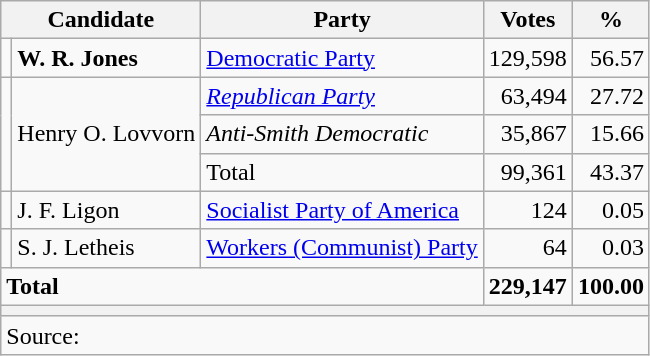<table class="wikitable">
<tr>
<th colspan=2>Candidate</th>
<th>Party</th>
<th>Votes</th>
<th>%</th>
</tr>
<tr>
<td bgcolor=></td>
<td><strong>W. R. Jones</strong></td>
<td><a href='#'>Democratic Party</a></td>
<td align=right>129,598</td>
<td align=right>56.57</td>
</tr>
<tr>
<td rowspan=3 bgcolor=></td>
<td rowspan=3>Henry O. Lovvorn</td>
<td><em><a href='#'>Republican Party</a></em></td>
<td align=right>63,494</td>
<td align=right>27.72</td>
</tr>
<tr>
<td><em>Anti-Smith Democratic</em></td>
<td align=right>35,867</td>
<td align=right>15.66</td>
</tr>
<tr>
<td>Total</td>
<td align=right>99,361</td>
<td align=right>43.37</td>
</tr>
<tr>
<td bgcolor=></td>
<td>J. F. Ligon</td>
<td><a href='#'>Socialist Party of America</a></td>
<td align=right>124</td>
<td align=right>0.05</td>
</tr>
<tr>
<td bgcolor=></td>
<td>S. J. Letheis</td>
<td><a href='#'>Workers (Communist) Party</a></td>
<td align=right>64</td>
<td align=right>0.03</td>
</tr>
<tr style="font-weight:bold">
<td colspan=3>Total</td>
<td align=right>229,147</td>
<td align=right>100.00</td>
</tr>
<tr>
<th colspan=7></th>
</tr>
<tr>
<td colspan=7>Source:</td>
</tr>
</table>
